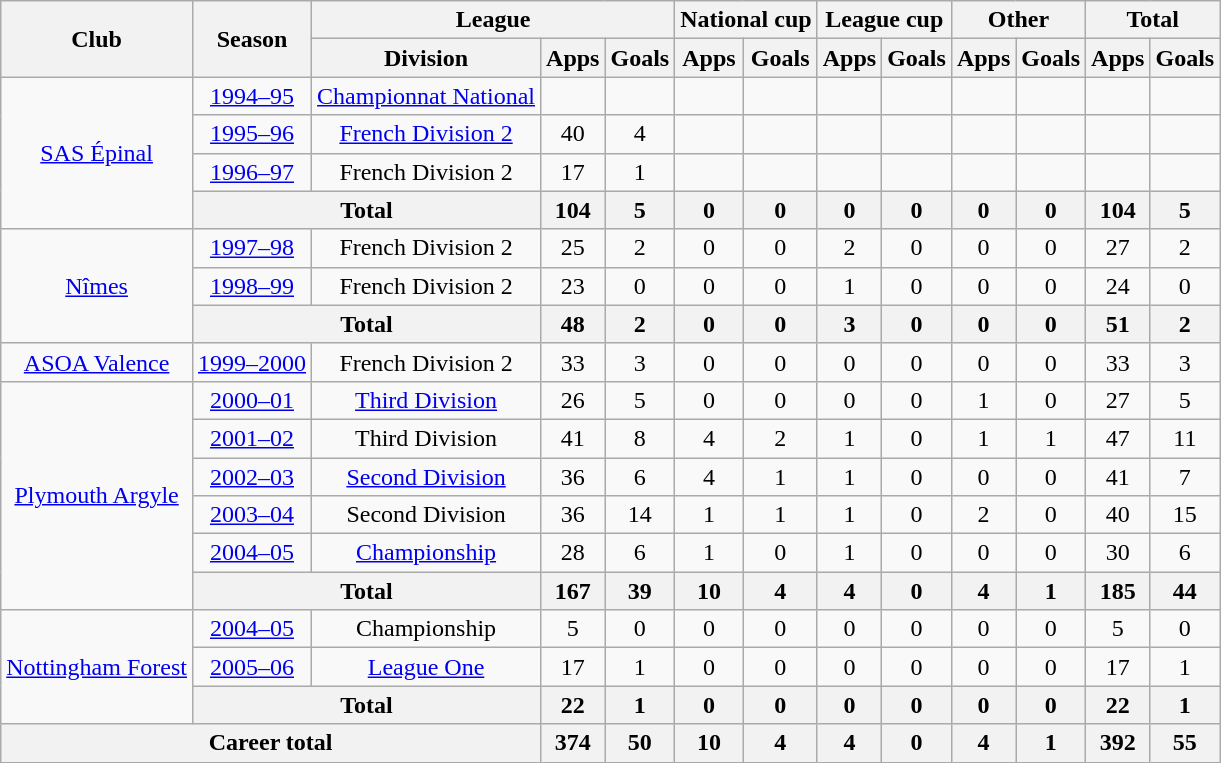<table class="wikitable" style="text-align:center">
<tr>
<th rowspan="2">Club</th>
<th rowspan="2">Season</th>
<th colspan="3">League</th>
<th colspan="2">National cup</th>
<th colspan="2">League cup</th>
<th colspan="2">Other</th>
<th colspan="2">Total</th>
</tr>
<tr>
<th>Division</th>
<th>Apps</th>
<th>Goals</th>
<th>Apps</th>
<th>Goals</th>
<th>Apps</th>
<th>Goals</th>
<th>Apps</th>
<th>Goals</th>
<th>Apps</th>
<th>Goals</th>
</tr>
<tr>
<td rowspan="4"><a href='#'>SAS Épinal</a></td>
<td><a href='#'>1994–95</a></td>
<td><a href='#'>Championnat National</a></td>
<td></td>
<td></td>
<td></td>
<td></td>
<td></td>
<td></td>
<td></td>
<td></td>
<td></td>
<td></td>
</tr>
<tr>
<td><a href='#'>1995–96</a></td>
<td><a href='#'>French Division 2</a></td>
<td>40</td>
<td>4</td>
<td></td>
<td></td>
<td></td>
<td></td>
<td></td>
<td></td>
<td></td>
<td></td>
</tr>
<tr>
<td><a href='#'>1996–97</a></td>
<td>French Division 2</td>
<td>17</td>
<td>1</td>
<td></td>
<td></td>
<td></td>
<td></td>
<td></td>
<td></td>
<td></td>
<td></td>
</tr>
<tr>
<th colspan="2">Total</th>
<th>104</th>
<th>5</th>
<th>0</th>
<th>0</th>
<th>0</th>
<th>0</th>
<th>0</th>
<th>0</th>
<th>104</th>
<th>5</th>
</tr>
<tr>
<td rowspan="3"><a href='#'>Nîmes</a></td>
<td><a href='#'>1997–98</a></td>
<td>French Division 2</td>
<td>25</td>
<td>2</td>
<td>0</td>
<td>0</td>
<td>2</td>
<td>0</td>
<td>0</td>
<td>0</td>
<td>27</td>
<td>2</td>
</tr>
<tr>
<td><a href='#'>1998–99</a></td>
<td>French Division 2</td>
<td>23</td>
<td>0</td>
<td>0</td>
<td>0</td>
<td>1</td>
<td>0</td>
<td>0</td>
<td>0</td>
<td>24</td>
<td>0</td>
</tr>
<tr>
<th colspan="2">Total</th>
<th>48</th>
<th>2</th>
<th>0</th>
<th>0</th>
<th>3</th>
<th>0</th>
<th>0</th>
<th>0</th>
<th>51</th>
<th>2</th>
</tr>
<tr>
<td><a href='#'>ASOA Valence</a></td>
<td><a href='#'>1999–2000</a></td>
<td>French Division 2</td>
<td>33</td>
<td>3</td>
<td>0</td>
<td>0</td>
<td>0</td>
<td>0</td>
<td>0</td>
<td>0</td>
<td>33</td>
<td>3</td>
</tr>
<tr>
<td rowspan="6"><a href='#'>Plymouth Argyle</a></td>
<td><a href='#'>2000–01</a></td>
<td><a href='#'>Third Division</a></td>
<td>26</td>
<td>5</td>
<td>0</td>
<td>0</td>
<td>0</td>
<td>0</td>
<td>1</td>
<td>0</td>
<td>27</td>
<td>5</td>
</tr>
<tr>
<td><a href='#'>2001–02</a></td>
<td>Third Division</td>
<td>41</td>
<td>8</td>
<td>4</td>
<td>2</td>
<td>1</td>
<td>0</td>
<td>1</td>
<td>1</td>
<td>47</td>
<td>11</td>
</tr>
<tr>
<td><a href='#'>2002–03</a></td>
<td><a href='#'>Second Division</a></td>
<td>36</td>
<td>6</td>
<td>4</td>
<td>1</td>
<td>1</td>
<td>0</td>
<td>0</td>
<td>0</td>
<td>41</td>
<td>7</td>
</tr>
<tr>
<td><a href='#'>2003–04</a></td>
<td>Second Division</td>
<td>36</td>
<td>14</td>
<td>1</td>
<td>1</td>
<td>1</td>
<td>0</td>
<td>2</td>
<td>0</td>
<td>40</td>
<td>15</td>
</tr>
<tr>
<td><a href='#'>2004–05</a></td>
<td><a href='#'>Championship</a></td>
<td>28</td>
<td>6</td>
<td>1</td>
<td>0</td>
<td>1</td>
<td>0</td>
<td>0</td>
<td>0</td>
<td>30</td>
<td>6</td>
</tr>
<tr>
<th colspan="2">Total</th>
<th>167</th>
<th>39</th>
<th>10</th>
<th>4</th>
<th>4</th>
<th>0</th>
<th>4</th>
<th>1</th>
<th>185</th>
<th>44</th>
</tr>
<tr>
<td rowspan="3"><a href='#'>Nottingham Forest</a></td>
<td><a href='#'>2004–05</a></td>
<td>Championship</td>
<td>5</td>
<td>0</td>
<td>0</td>
<td>0</td>
<td>0</td>
<td>0</td>
<td>0</td>
<td>0</td>
<td>5</td>
<td>0</td>
</tr>
<tr>
<td><a href='#'>2005–06</a></td>
<td><a href='#'>League One</a></td>
<td>17</td>
<td>1</td>
<td>0</td>
<td>0</td>
<td>0</td>
<td>0</td>
<td>0</td>
<td>0</td>
<td>17</td>
<td>1</td>
</tr>
<tr>
<th colspan="2">Total</th>
<th>22</th>
<th>1</th>
<th>0</th>
<th>0</th>
<th>0</th>
<th>0</th>
<th>0</th>
<th>0</th>
<th>22</th>
<th>1</th>
</tr>
<tr>
<th colspan="3">Career total</th>
<th>374</th>
<th>50</th>
<th>10</th>
<th>4</th>
<th>4</th>
<th>0</th>
<th>4</th>
<th>1</th>
<th>392</th>
<th>55</th>
</tr>
</table>
